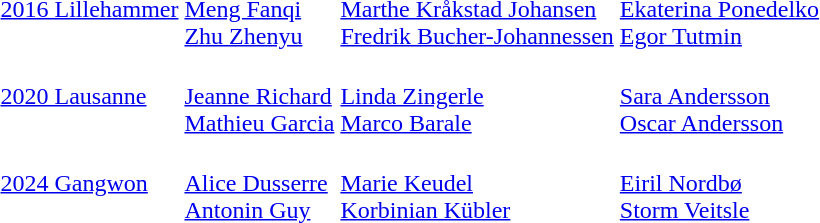<table>
<tr>
<td><a href='#'>2016 Lillehammer</a><br></td>
<td><br><a href='#'>Meng Fanqi</a><br><a href='#'>Zhu Zhenyu</a></td>
<td><br><a href='#'>Marthe Kråkstad Johansen</a><br><a href='#'>Fredrik Bucher-Johannessen</a></td>
<td><br><a href='#'>Ekaterina Ponedelko</a><br><a href='#'>Egor Tutmin</a></td>
</tr>
<tr>
<td><a href='#'>2020 Lausanne</a><br></td>
<td><br><a href='#'>Jeanne Richard</a><br><a href='#'>Mathieu Garcia</a></td>
<td><br><a href='#'>Linda Zingerle</a><br><a href='#'>Marco Barale</a></td>
<td><br><a href='#'>Sara Andersson</a><br><a href='#'>Oscar Andersson</a></td>
</tr>
<tr>
<td><a href='#'>2024 Gangwon</a><br></td>
<td><br><a href='#'>Alice Dusserre</a><br><a href='#'>Antonin Guy</a></td>
<td><br><a href='#'>Marie Keudel</a><br><a href='#'>Korbinian Kübler</a></td>
<td><br><a href='#'>Eiril Nordbø</a><br><a href='#'>Storm Veitsle</a></td>
</tr>
</table>
